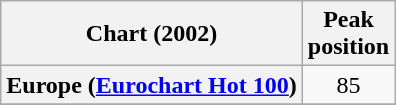<table class="wikitable sortable plainrowheaders" style="text-align:center">
<tr>
<th scope="col">Chart (2002)</th>
<th scope="col">Peak<br>position</th>
</tr>
<tr>
<th scope="row">Europe (<a href='#'>Eurochart Hot 100</a>)</th>
<td>85</td>
</tr>
<tr>
</tr>
<tr>
</tr>
<tr>
</tr>
<tr>
</tr>
</table>
